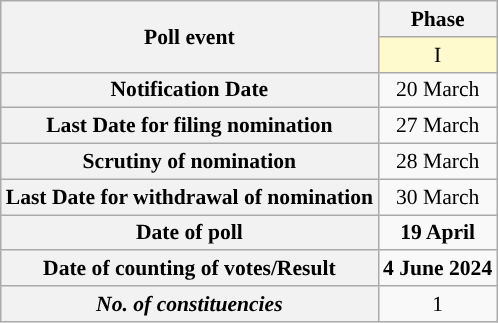<table class="wikitable" style="text-align:center;margin:auto;font-size:90%;">
<tr>
<th rowspan="2">Poll event</th>
<th>Phase</th>
</tr>
<tr>
<td bgcolor="#FFFACD">I</td>
</tr>
<tr>
<th>Notification Date</th>
<td>20 March</td>
</tr>
<tr>
<th>Last Date for filing nomination</th>
<td>27 March</td>
</tr>
<tr>
<th>Scrutiny of nomination</th>
<td>28 March</td>
</tr>
<tr>
<th>Last Date for withdrawal of nomination</th>
<td>30 March</td>
</tr>
<tr>
<th>Date of poll</th>
<td><strong>19 April</strong></td>
</tr>
<tr>
<th>Date of counting of votes/Result</th>
<td><strong>4 June 2024</strong></td>
</tr>
<tr>
<th><strong><em>No. of constituencies</em></strong></th>
<td>1</td>
</tr>
</table>
